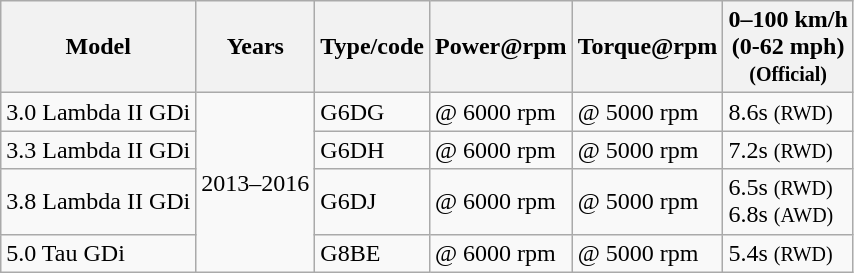<table class="wikitable sortable collapsible">
<tr>
<th>Model</th>
<th>Years</th>
<th>Type/code</th>
<th>Power@rpm</th>
<th>Torque@rpm</th>
<th>0–100 km/h<br>(0-62 mph)<br><small>(Official)</small></th>
</tr>
<tr>
<td>3.0 Lambda II GDi</td>
<td rowspan=4>2013–2016</td>
<td> G6DG</td>
<td> @ 6000 rpm</td>
<td> @ 5000 rpm</td>
<td>8.6s <small>(RWD)</small></td>
</tr>
<tr>
<td>3.3 Lambda II GDi</td>
<td> G6DH</td>
<td> @ 6000 rpm</td>
<td> @ 5000 rpm</td>
<td>7.2s <small>(RWD)</small></td>
</tr>
<tr>
<td>3.8 Lambda II GDi</td>
<td> G6DJ</td>
<td> @ 6000 rpm</td>
<td> @ 5000 rpm</td>
<td>6.5s <small>(RWD)</small><br>6.8s <small>(AWD)</small></td>
</tr>
<tr>
<td>5.0 Tau GDi</td>
<td> G8BE</td>
<td> @ 6000 rpm</td>
<td> @ 5000 rpm</td>
<td>5.4s <small>(RWD)</small></td>
</tr>
</table>
